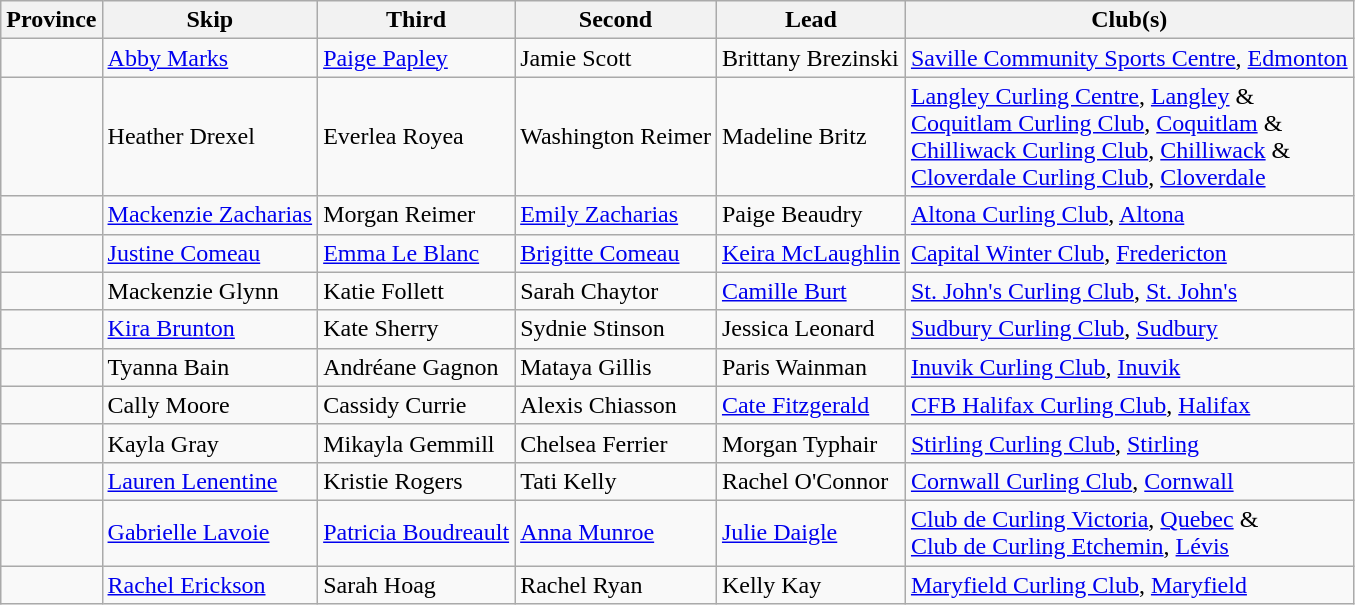<table class="wikitable">
<tr>
<th>Province</th>
<th>Skip</th>
<th>Third</th>
<th>Second</th>
<th>Lead</th>
<th>Club(s)</th>
</tr>
<tr>
<td></td>
<td><a href='#'>Abby Marks</a></td>
<td><a href='#'>Paige Papley</a></td>
<td>Jamie Scott</td>
<td>Brittany Brezinski</td>
<td><a href='#'>Saville Community Sports Centre</a>, <a href='#'>Edmonton</a></td>
</tr>
<tr>
<td></td>
<td>Heather Drexel</td>
<td>Everlea Royea</td>
<td>Washington Reimer</td>
<td>Madeline Britz</td>
<td><a href='#'>Langley Curling Centre</a>, <a href='#'>Langley</a> & <br> <a href='#'>Coquitlam Curling Club</a>, <a href='#'>Coquitlam</a> & <br> <a href='#'>Chilliwack Curling Club</a>, <a href='#'>Chilliwack</a> & <br> <a href='#'>Cloverdale Curling Club</a>, <a href='#'>Cloverdale</a></td>
</tr>
<tr>
<td></td>
<td><a href='#'>Mackenzie Zacharias</a></td>
<td>Morgan Reimer</td>
<td><a href='#'>Emily Zacharias</a></td>
<td>Paige Beaudry</td>
<td><a href='#'>Altona Curling Club</a>, <a href='#'>Altona</a></td>
</tr>
<tr>
<td></td>
<td><a href='#'>Justine Comeau</a></td>
<td><a href='#'>Emma Le Blanc</a></td>
<td><a href='#'>Brigitte Comeau</a></td>
<td><a href='#'>Keira McLaughlin</a></td>
<td><a href='#'>Capital Winter Club</a>, <a href='#'>Fredericton</a></td>
</tr>
<tr>
<td></td>
<td>Mackenzie Glynn</td>
<td>Katie Follett</td>
<td>Sarah Chaytor</td>
<td><a href='#'>Camille Burt</a></td>
<td><a href='#'>St. John's Curling Club</a>, <a href='#'>St. John's</a></td>
</tr>
<tr>
<td></td>
<td><a href='#'>Kira Brunton</a></td>
<td>Kate Sherry</td>
<td>Sydnie Stinson</td>
<td>Jessica Leonard</td>
<td><a href='#'>Sudbury Curling Club</a>, <a href='#'>Sudbury</a></td>
</tr>
<tr>
<td></td>
<td>Tyanna Bain</td>
<td>Andréane Gagnon</td>
<td>Mataya Gillis</td>
<td>Paris Wainman</td>
<td><a href='#'>Inuvik Curling Club</a>, <a href='#'>Inuvik</a></td>
</tr>
<tr>
<td></td>
<td>Cally Moore</td>
<td>Cassidy Currie</td>
<td>Alexis Chiasson</td>
<td><a href='#'>Cate Fitzgerald</a></td>
<td><a href='#'>CFB Halifax Curling Club</a>, <a href='#'>Halifax</a></td>
</tr>
<tr>
<td></td>
<td>Kayla Gray</td>
<td>Mikayla Gemmill</td>
<td>Chelsea Ferrier</td>
<td>Morgan Typhair</td>
<td><a href='#'>Stirling Curling Club</a>, <a href='#'>Stirling</a></td>
</tr>
<tr>
<td></td>
<td><a href='#'>Lauren Lenentine</a></td>
<td>Kristie Rogers</td>
<td>Tati Kelly</td>
<td>Rachel O'Connor</td>
<td><a href='#'>Cornwall Curling Club</a>, <a href='#'>Cornwall</a></td>
</tr>
<tr>
<td></td>
<td><a href='#'>Gabrielle Lavoie</a></td>
<td><a href='#'>Patricia Boudreault</a></td>
<td><a href='#'>Anna Munroe</a></td>
<td><a href='#'>Julie Daigle</a></td>
<td><a href='#'>Club de Curling Victoria</a>, <a href='#'>Quebec</a> & <br> <a href='#'>Club de Curling Etchemin</a>, <a href='#'>Lévis</a></td>
</tr>
<tr>
<td></td>
<td><a href='#'>Rachel Erickson</a></td>
<td>Sarah Hoag</td>
<td>Rachel Ryan</td>
<td>Kelly Kay</td>
<td><a href='#'>Maryfield Curling Club</a>, <a href='#'>Maryfield</a></td>
</tr>
</table>
